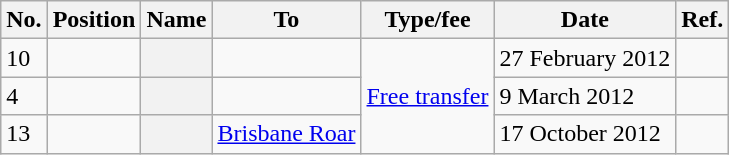<table class="wikitable plainrowheaders sortable" style="text-align:center; text-align:left">
<tr>
<th>No.</th>
<th>Position</th>
<th>Name</th>
<th>To</th>
<th>Type/fee</th>
<th>Date</th>
<th>Ref.</th>
</tr>
<tr>
<td>10</td>
<td></td>
<th scope="row"></th>
<td></td>
<td rowspan="3"><a href='#'>Free transfer</a></td>
<td>27 February 2012</td>
<td></td>
</tr>
<tr>
<td>4</td>
<td></td>
<th scope="row"></th>
<td></td>
<td>9 March 2012</td>
<td></td>
</tr>
<tr>
<td>13</td>
<td></td>
<th scope="row"></th>
<td><a href='#'>Brisbane Roar</a></td>
<td>17 October 2012</td>
<td></td>
</tr>
</table>
